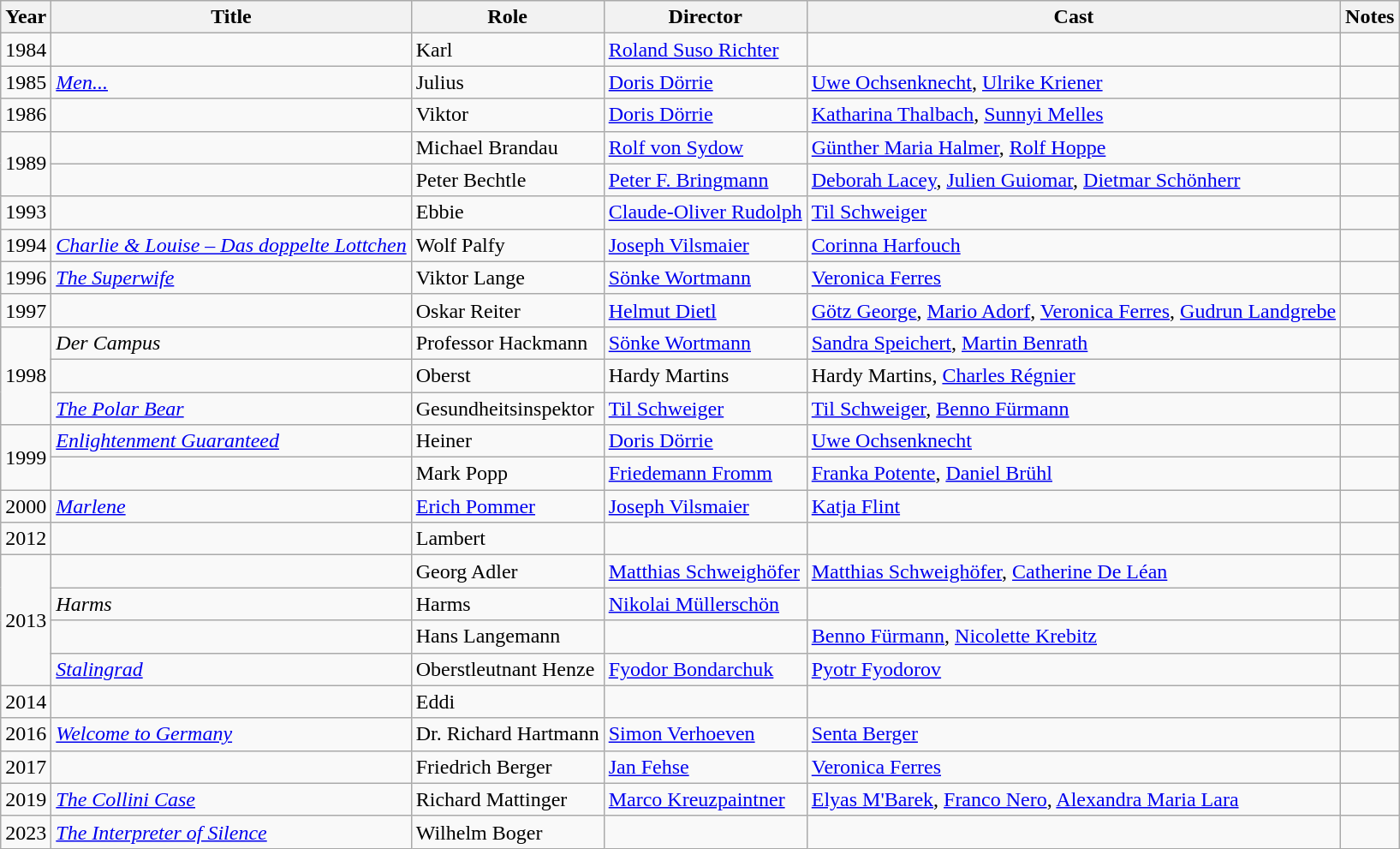<table class="wikitable sortable">
<tr>
<th>Year</th>
<th>Title</th>
<th>Role</th>
<th>Director</th>
<th class="unsortable">Cast</th>
<th class="unsortable">Notes</th>
</tr>
<tr>
<td>1984</td>
<td><em></em></td>
<td>Karl</td>
<td><a href='#'>Roland Suso Richter</a></td>
<td></td>
<td></td>
</tr>
<tr>
<td>1985</td>
<td><em><a href='#'>Men...</a></em></td>
<td>Julius</td>
<td><a href='#'>Doris Dörrie</a></td>
<td><a href='#'>Uwe Ochsenknecht</a>, <a href='#'>Ulrike Kriener</a></td>
<td></td>
</tr>
<tr>
<td>1986</td>
<td><em></em></td>
<td>Viktor</td>
<td><a href='#'>Doris Dörrie</a></td>
<td><a href='#'>Katharina Thalbach</a>, <a href='#'>Sunnyi Melles</a></td>
<td></td>
</tr>
<tr>
<td rowspan=2>1989</td>
<td><em></em></td>
<td>Michael Brandau</td>
<td><a href='#'>Rolf von Sydow</a></td>
<td><a href='#'>Günther Maria Halmer</a>, <a href='#'>Rolf Hoppe</a></td>
<td></td>
</tr>
<tr>
<td><em></em></td>
<td>Peter Bechtle</td>
<td><a href='#'>Peter F. Bringmann</a></td>
<td><a href='#'>Deborah Lacey</a>, <a href='#'>Julien Guiomar</a>, <a href='#'>Dietmar Schönherr</a></td>
<td></td>
</tr>
<tr>
<td>1993</td>
<td><em></em></td>
<td>Ebbie</td>
<td><a href='#'>Claude-Oliver Rudolph</a></td>
<td><a href='#'>Til Schweiger</a></td>
<td></td>
</tr>
<tr>
<td>1994</td>
<td><em><a href='#'>Charlie & Louise – Das doppelte Lottchen</a></em></td>
<td>Wolf Palfy</td>
<td><a href='#'>Joseph Vilsmaier</a></td>
<td><a href='#'>Corinna Harfouch</a></td>
<td></td>
</tr>
<tr>
<td>1996</td>
<td><em><a href='#'>The Superwife</a></em></td>
<td>Viktor Lange</td>
<td><a href='#'>Sönke Wortmann</a></td>
<td><a href='#'>Veronica Ferres</a></td>
<td></td>
</tr>
<tr>
<td>1997</td>
<td><em></em></td>
<td>Oskar Reiter</td>
<td><a href='#'>Helmut Dietl</a></td>
<td><a href='#'>Götz George</a>, <a href='#'>Mario Adorf</a>, <a href='#'>Veronica Ferres</a>, <a href='#'>Gudrun Landgrebe</a></td>
<td></td>
</tr>
<tr>
<td rowspan=3>1998</td>
<td><em>Der Campus</em></td>
<td>Professor Hackmann</td>
<td><a href='#'>Sönke Wortmann</a></td>
<td><a href='#'>Sandra Speichert</a>, <a href='#'>Martin Benrath</a></td>
<td></td>
</tr>
<tr>
<td><em></em></td>
<td>Oberst</td>
<td>Hardy Martins</td>
<td>Hardy Martins, <a href='#'>Charles Régnier</a></td>
<td></td>
</tr>
<tr>
<td><em><a href='#'>The Polar Bear</a></em></td>
<td>Gesundheitsinspektor</td>
<td><a href='#'>Til Schweiger</a></td>
<td><a href='#'>Til Schweiger</a>, <a href='#'>Benno Fürmann</a></td>
<td></td>
</tr>
<tr>
<td rowspan=2>1999</td>
<td><em><a href='#'>Enlightenment Guaranteed</a></em></td>
<td>Heiner</td>
<td><a href='#'>Doris Dörrie</a></td>
<td><a href='#'>Uwe Ochsenknecht</a></td>
<td></td>
</tr>
<tr>
<td><em></em></td>
<td>Mark Popp</td>
<td><a href='#'>Friedemann Fromm</a></td>
<td><a href='#'>Franka Potente</a>, <a href='#'>Daniel Brühl</a></td>
<td></td>
</tr>
<tr>
<td>2000</td>
<td><em><a href='#'>Marlene</a></em></td>
<td><a href='#'>Erich Pommer</a></td>
<td><a href='#'>Joseph Vilsmaier</a></td>
<td><a href='#'>Katja Flint</a></td>
<td></td>
</tr>
<tr>
<td>2012</td>
<td><em></em></td>
<td>Lambert</td>
<td></td>
<td></td>
<td></td>
</tr>
<tr>
<td rowspan=4>2013</td>
<td><em></em></td>
<td>Georg Adler</td>
<td><a href='#'>Matthias Schweighöfer</a></td>
<td><a href='#'>Matthias Schweighöfer</a>, <a href='#'>Catherine De Léan</a></td>
<td></td>
</tr>
<tr>
<td><em>Harms</em></td>
<td>Harms</td>
<td><a href='#'>Nikolai Müllerschön</a></td>
<td></td>
<td></td>
</tr>
<tr>
<td><em></em></td>
<td>Hans Langemann</td>
<td></td>
<td><a href='#'>Benno Fürmann</a>, <a href='#'>Nicolette Krebitz</a></td>
<td></td>
</tr>
<tr>
<td><em><a href='#'>Stalingrad</a></em></td>
<td>Oberstleutnant Henze</td>
<td><a href='#'>Fyodor Bondarchuk</a></td>
<td><a href='#'>Pyotr Fyodorov</a></td>
<td></td>
</tr>
<tr>
<td>2014</td>
<td><em></em></td>
<td>Eddi</td>
<td></td>
<td></td>
<td></td>
</tr>
<tr>
<td>2016</td>
<td><em><a href='#'>Welcome to Germany</a></em></td>
<td>Dr. Richard Hartmann</td>
<td><a href='#'>Simon Verhoeven</a></td>
<td><a href='#'>Senta Berger</a></td>
<td></td>
</tr>
<tr>
<td>2017</td>
<td><em></em></td>
<td>Friedrich Berger</td>
<td><a href='#'>Jan Fehse</a></td>
<td><a href='#'>Veronica Ferres</a></td>
<td></td>
</tr>
<tr>
<td>2019</td>
<td><em><a href='#'>The Collini Case</a></em></td>
<td>Richard Mattinger</td>
<td><a href='#'>Marco Kreuzpaintner</a></td>
<td><a href='#'>Elyas M'Barek</a>, <a href='#'>Franco Nero</a>, <a href='#'>Alexandra Maria Lara</a></td>
<td></td>
</tr>
<tr>
<td>2023</td>
<td><em><a href='#'>The Interpreter of Silence</a></em></td>
<td>Wilhelm Boger</td>
<td></td>
<td></td>
<td></td>
</tr>
</table>
